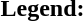<table class="toccolours" style="font-size:100%; white-space:nowrap;">
<tr>
<td><strong>Legend:</strong></td>
<td>      </td>
</tr>
<tr>
<td></td>
</tr>
<tr>
<td></td>
</tr>
</table>
